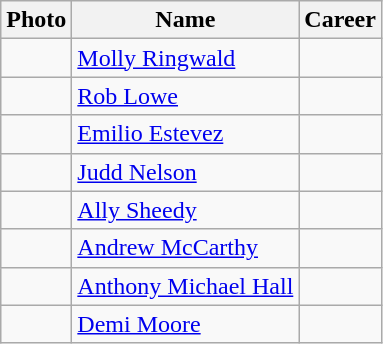<table class="wikitable">
<tr>
<th>Photo</th>
<th>Name</th>
<th>Career</th>
</tr>
<tr>
<td></td>
<td><a href='#'>Molly Ringwald</a></td>
<td></td>
</tr>
<tr>
<td></td>
<td><a href='#'>Rob Lowe</a></td>
<td></td>
</tr>
<tr>
<td></td>
<td><a href='#'>Emilio Estevez</a></td>
<td></td>
</tr>
<tr>
<td></td>
<td><a href='#'>Judd Nelson</a></td>
<td></td>
</tr>
<tr>
<td></td>
<td><a href='#'>Ally Sheedy</a></td>
<td></td>
</tr>
<tr>
<td></td>
<td><a href='#'>Andrew McCarthy</a></td>
<td></td>
</tr>
<tr>
<td></td>
<td><a href='#'>Anthony Michael Hall</a></td>
<td></td>
</tr>
<tr>
<td></td>
<td><a href='#'>Demi Moore</a></td>
<td></td>
</tr>
</table>
